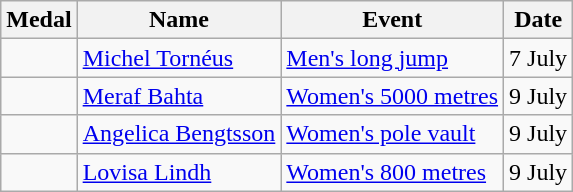<table class="wikitable sortable" style="font-size:100%">
<tr>
<th>Medal</th>
<th>Name</th>
<th>Event</th>
<th>Date</th>
</tr>
<tr>
<td></td>
<td><a href='#'>Michel Tornéus</a></td>
<td><a href='#'>Men's long jump</a></td>
<td>7 July</td>
</tr>
<tr>
<td></td>
<td><a href='#'>Meraf Bahta</a></td>
<td><a href='#'>Women's 5000 metres</a></td>
<td>9 July</td>
</tr>
<tr>
<td></td>
<td><a href='#'>Angelica Bengtsson</a></td>
<td><a href='#'>Women's pole vault</a></td>
<td>9 July</td>
</tr>
<tr>
<td></td>
<td><a href='#'>Lovisa Lindh</a></td>
<td><a href='#'>Women's 800 metres</a></td>
<td>9 July</td>
</tr>
</table>
